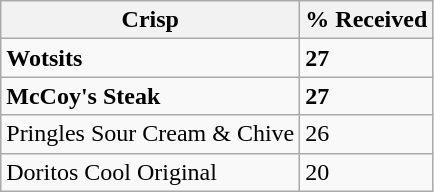<table class="wikitable">
<tr>
<th>Crisp</th>
<th>% Received</th>
</tr>
<tr>
<td><strong>Wotsits</strong></td>
<td><strong>27</strong></td>
</tr>
<tr>
<td><strong>McCoy's Steak</strong></td>
<td><strong>27</strong></td>
</tr>
<tr>
<td>Pringles Sour Cream & Chive</td>
<td>26</td>
</tr>
<tr>
<td>Doritos Cool Original</td>
<td>20</td>
</tr>
</table>
